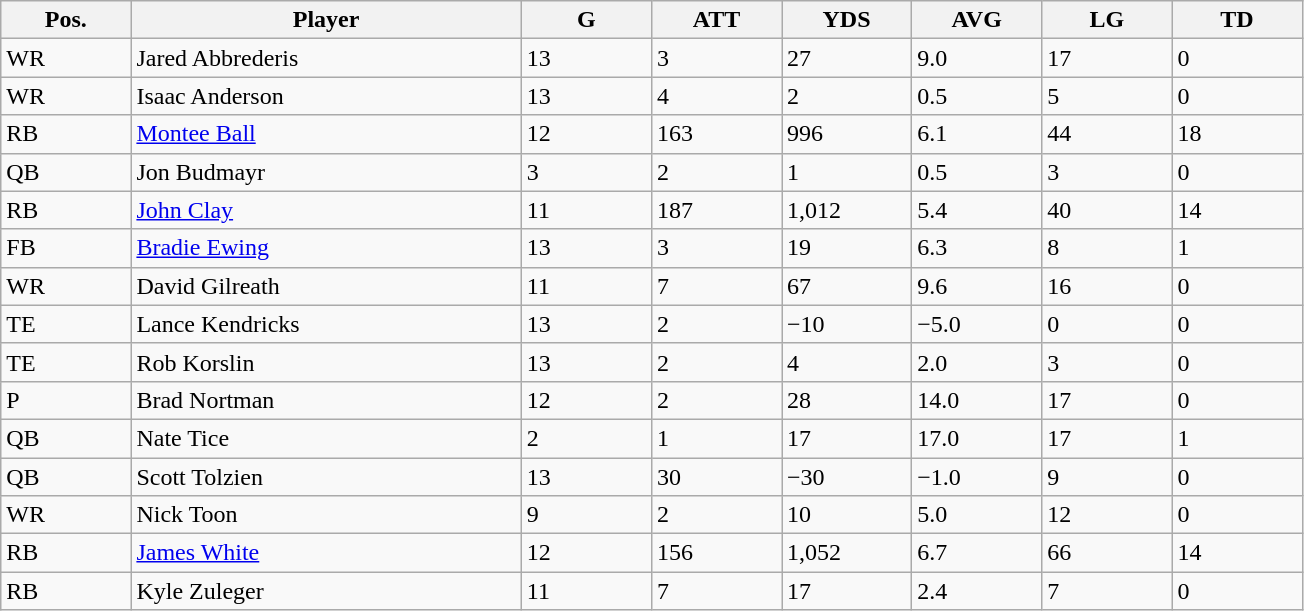<table class="wikitable sortable">
<tr>
<th bgcolor="#DDDDFF" width="5%">Pos.</th>
<th bgcolor="#DDDDFF" width="15%">Player</th>
<th bgcolor="#DDDDFF" width="5%">G</th>
<th bgcolor="#DDDDFF" width="5%">ATT</th>
<th bgcolor="#DDDDFF" width="5%">YDS</th>
<th bgcolor="#DDDDFF" width="5%">AVG</th>
<th bgcolor="#DDDDFF" width="5%">LG</th>
<th bgcolor="#DDDDFF" width="5%">TD</th>
</tr>
<tr>
<td>WR</td>
<td>Jared Abbrederis</td>
<td>13</td>
<td>3</td>
<td>27</td>
<td>9.0</td>
<td>17</td>
<td>0</td>
</tr>
<tr>
<td>WR</td>
<td>Isaac Anderson</td>
<td>13</td>
<td>4</td>
<td>2</td>
<td>0.5</td>
<td>5</td>
<td>0</td>
</tr>
<tr>
<td>RB</td>
<td><a href='#'>Montee Ball</a></td>
<td>12</td>
<td>163</td>
<td>996</td>
<td>6.1</td>
<td>44</td>
<td>18</td>
</tr>
<tr>
<td>QB</td>
<td>Jon Budmayr</td>
<td>3</td>
<td>2</td>
<td>1</td>
<td>0.5</td>
<td>3</td>
<td>0</td>
</tr>
<tr>
<td>RB</td>
<td><a href='#'>John Clay</a></td>
<td>11</td>
<td>187</td>
<td>1,012</td>
<td>5.4</td>
<td>40</td>
<td>14</td>
</tr>
<tr>
<td>FB</td>
<td><a href='#'>Bradie Ewing</a></td>
<td>13</td>
<td>3</td>
<td>19</td>
<td>6.3</td>
<td>8</td>
<td>1</td>
</tr>
<tr>
<td>WR</td>
<td>David Gilreath</td>
<td>11</td>
<td>7</td>
<td>67</td>
<td>9.6</td>
<td>16</td>
<td>0</td>
</tr>
<tr>
<td>TE</td>
<td>Lance Kendricks</td>
<td>13</td>
<td>2</td>
<td>−10</td>
<td>−5.0</td>
<td>0</td>
<td>0</td>
</tr>
<tr>
<td>TE</td>
<td>Rob Korslin</td>
<td>13</td>
<td>2</td>
<td>4</td>
<td>2.0</td>
<td>3</td>
<td>0</td>
</tr>
<tr>
<td>P</td>
<td>Brad Nortman</td>
<td>12</td>
<td>2</td>
<td>28</td>
<td>14.0</td>
<td>17</td>
<td>0</td>
</tr>
<tr>
<td>QB</td>
<td>Nate Tice</td>
<td>2</td>
<td>1</td>
<td>17</td>
<td>17.0</td>
<td>17</td>
<td>1</td>
</tr>
<tr>
<td>QB</td>
<td>Scott Tolzien</td>
<td>13</td>
<td>30</td>
<td>−30</td>
<td>−1.0</td>
<td>9</td>
<td>0</td>
</tr>
<tr>
<td>WR</td>
<td>Nick Toon</td>
<td>9</td>
<td>2</td>
<td>10</td>
<td>5.0</td>
<td>12</td>
<td>0</td>
</tr>
<tr>
<td>RB</td>
<td><a href='#'>James White</a></td>
<td>12</td>
<td>156</td>
<td>1,052</td>
<td>6.7</td>
<td>66</td>
<td>14</td>
</tr>
<tr>
<td>RB</td>
<td>Kyle Zuleger</td>
<td>11</td>
<td>7</td>
<td>17</td>
<td>2.4</td>
<td>7</td>
<td>0</td>
</tr>
</table>
